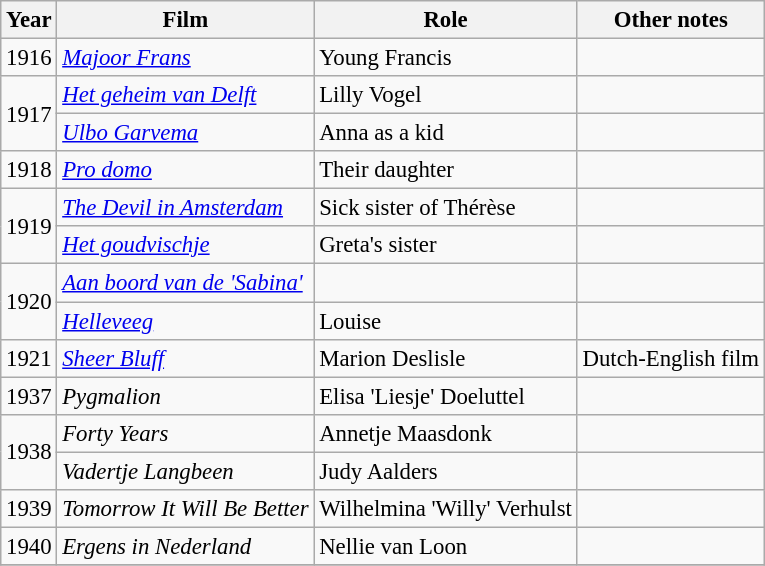<table class="wikitable" style="font-size: 95%;">
<tr>
<th>Year</th>
<th>Film</th>
<th>Role</th>
<th>Other notes</th>
</tr>
<tr>
<td>1916</td>
<td><em><a href='#'>Majoor Frans</a></em></td>
<td>Young Francis</td>
<td></td>
</tr>
<tr>
<td rowspan=2>1917</td>
<td><em><a href='#'>Het geheim van Delft</a></em></td>
<td>Lilly Vogel</td>
<td></td>
</tr>
<tr>
<td><em><a href='#'>Ulbo Garvema</a></em></td>
<td>Anna as a kid</td>
<td></td>
</tr>
<tr>
<td>1918</td>
<td><em><a href='#'>Pro domo</a></em></td>
<td>Their daughter</td>
<td></td>
</tr>
<tr>
<td rowspan=2>1919</td>
<td><em><a href='#'>The Devil in Amsterdam</a></em></td>
<td>Sick sister of Thérèse</td>
<td></td>
</tr>
<tr>
<td><em><a href='#'>Het goudvischje</a></em></td>
<td>Greta's sister</td>
<td></td>
</tr>
<tr>
<td rowspan=2>1920</td>
<td><em><a href='#'>Aan boord van de 'Sabina'</a></em></td>
<td></td>
<td></td>
</tr>
<tr>
<td><em><a href='#'>Helleveeg</a></em></td>
<td>Louise</td>
<td></td>
</tr>
<tr>
<td>1921</td>
<td><em><a href='#'>Sheer Bluff</a></em></td>
<td>Marion Deslisle</td>
<td>Dutch-English film</td>
</tr>
<tr>
<td>1937</td>
<td><em>Pygmalion</em></td>
<td>Elisa 'Liesje' Doeluttel</td>
<td></td>
</tr>
<tr>
<td rowspan=2>1938</td>
<td><em>Forty Years</em></td>
<td>Annetje Maasdonk</td>
<td></td>
</tr>
<tr>
<td><em>Vadertje Langbeen</em></td>
<td>Judy Aalders</td>
<td></td>
</tr>
<tr>
<td>1939</td>
<td><em>Tomorrow It Will Be Better</em></td>
<td>Wilhelmina 'Willy' Verhulst</td>
<td></td>
</tr>
<tr>
<td>1940</td>
<td><em>Ergens in Nederland</em></td>
<td>Nellie van Loon</td>
<td></td>
</tr>
<tr>
</tr>
</table>
